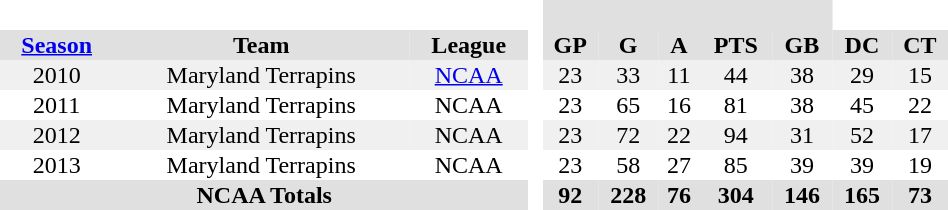<table BORDER="0" CELLPADDING="1" CELLSPACING="0" width="50%" style="text-align:center">
<tr bgcolor="#e0e0e0">
<th colspan="3" bgcolor="#ffffff"> </th>
<th rowspan="99" bgcolor="#ffffff"> </th>
<th colspan="5"></th>
</tr>
<tr bgcolor="#e0e0e0">
<th><a href='#'>Season</a></th>
<th>Team</th>
<th>League</th>
<th>GP</th>
<th>G</th>
<th>A</th>
<th>PTS</th>
<th>GB</th>
<th>DC</th>
<th>CT</th>
</tr>
<tr bgcolor="#f0f0f0">
<td>2010</td>
<td>Maryland Terrapins</td>
<td><a href='#'>NCAA</a></td>
<td>23</td>
<td>33</td>
<td>11</td>
<td>44</td>
<td>38</td>
<td>29</td>
<td>15</td>
</tr>
<tr>
<td>2011</td>
<td>Maryland Terrapins</td>
<td>NCAA</td>
<td>23</td>
<td>65</td>
<td>16</td>
<td>81</td>
<td>38</td>
<td>45</td>
<td>22</td>
</tr>
<tr bgcolor="#f0f0f0">
<td>2012</td>
<td>Maryland Terrapins</td>
<td>NCAA</td>
<td>23</td>
<td>72</td>
<td>22</td>
<td>94</td>
<td>31</td>
<td>52</td>
<td>17</td>
</tr>
<tr bgcolor=>
<td>2013</td>
<td>Maryland Terrapins</td>
<td>NCAA</td>
<td>23</td>
<td>58</td>
<td>27</td>
<td>85</td>
<td>39</td>
<td>39</td>
<td>19</td>
</tr>
<tr ALIGN="center" bgcolor="#e0e0e0">
<th colspan="3">NCAA Totals</th>
<th>92</th>
<th>228</th>
<th>76</th>
<th>304</th>
<th>146</th>
<th>165</th>
<th>73</th>
</tr>
</table>
